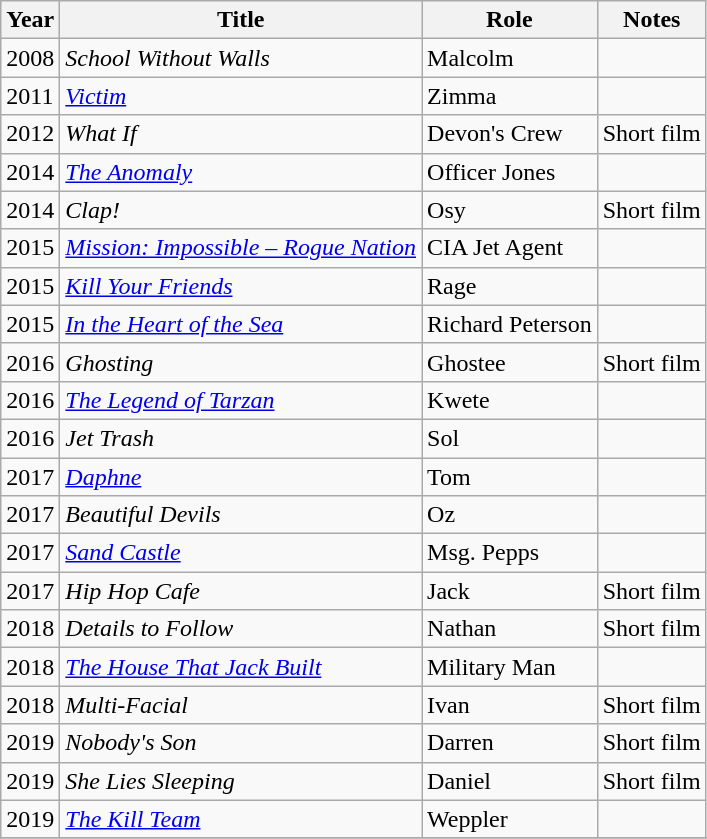<table class="wikitable sortable">
<tr>
<th>Year</th>
<th>Title</th>
<th>Role</th>
<th class="unsortable">Notes</th>
</tr>
<tr>
<td>2008</td>
<td><em>School Without Walls</em></td>
<td>Malcolm</td>
<td></td>
</tr>
<tr>
<td>2011</td>
<td><em><a href='#'>Victim</a></em></td>
<td>Zimma</td>
<td></td>
</tr>
<tr>
<td>2012</td>
<td><em>What If</em></td>
<td>Devon's Crew</td>
<td>Short film</td>
</tr>
<tr>
<td>2014</td>
<td><em><a href='#'>The Anomaly</a></em></td>
<td>Officer Jones</td>
<td></td>
</tr>
<tr>
<td>2014</td>
<td><em>Clap!</em></td>
<td>Osy</td>
<td>Short film</td>
</tr>
<tr>
<td>2015</td>
<td><em><a href='#'>Mission: Impossible – Rogue Nation</a></em></td>
<td>CIA Jet Agent</td>
<td></td>
</tr>
<tr>
<td>2015</td>
<td><em><a href='#'>Kill Your Friends</a></em></td>
<td>Rage</td>
<td></td>
</tr>
<tr>
<td>2015</td>
<td><em><a href='#'>In the Heart of the Sea</a></em></td>
<td>Richard Peterson</td>
<td></td>
</tr>
<tr>
<td>2016</td>
<td><em>Ghosting</em></td>
<td>Ghostee</td>
<td>Short film</td>
</tr>
<tr>
<td>2016</td>
<td><em><a href='#'>The Legend of Tarzan</a></em></td>
<td>Kwete</td>
<td></td>
</tr>
<tr>
<td>2016</td>
<td><em>Jet Trash</em></td>
<td>Sol</td>
<td></td>
</tr>
<tr>
<td>2017</td>
<td><em><a href='#'>Daphne</a></em></td>
<td>Tom</td>
<td></td>
</tr>
<tr>
<td>2017</td>
<td><em>Beautiful Devils</em></td>
<td>Oz</td>
<td></td>
</tr>
<tr>
<td>2017</td>
<td><em><a href='#'>Sand Castle</a></em></td>
<td>Msg. Pepps</td>
<td></td>
</tr>
<tr>
<td>2017</td>
<td><em>Hip Hop Cafe</em></td>
<td>Jack</td>
<td>Short film</td>
</tr>
<tr>
<td>2018</td>
<td><em>Details to Follow</em></td>
<td>Nathan</td>
<td>Short film</td>
</tr>
<tr>
<td>2018</td>
<td><em><a href='#'>The House That Jack Built</a></em></td>
<td>Military Man</td>
<td></td>
</tr>
<tr>
<td>2018</td>
<td><em>Multi-Facial</em></td>
<td>Ivan</td>
<td>Short film</td>
</tr>
<tr>
<td>2019</td>
<td><em>Nobody's Son</em></td>
<td>Darren</td>
<td>Short film</td>
</tr>
<tr>
<td>2019</td>
<td><em>She Lies Sleeping</em></td>
<td>Daniel</td>
<td>Short film</td>
</tr>
<tr>
<td>2019</td>
<td><em><a href='#'>The Kill Team</a></em></td>
<td>Weppler</td>
<td></td>
</tr>
<tr>
</tr>
</table>
